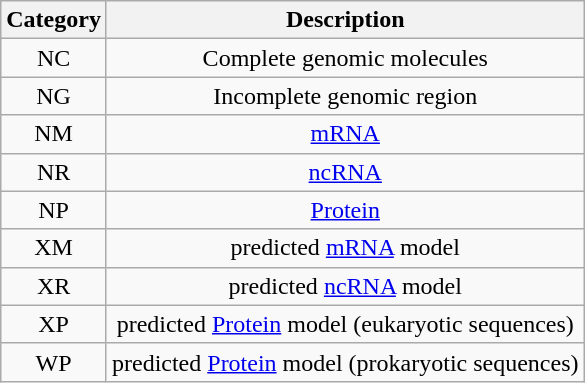<table class="wikitable centered" style="text-align:center">
<tr class="hintergrundfarbe6">
<th>Category</th>
<th>Description</th>
</tr>
<tr>
<td>NC</td>
<td>Complete genomic molecules</td>
</tr>
<tr>
<td>NG</td>
<td>Incomplete genomic region</td>
</tr>
<tr>
<td>NM</td>
<td><a href='#'>mRNA</a></td>
</tr>
<tr>
<td>NR</td>
<td><a href='#'>ncRNA</a></td>
</tr>
<tr>
<td>NP</td>
<td><a href='#'>Protein</a></td>
</tr>
<tr>
<td>XM</td>
<td>predicted <a href='#'>mRNA</a> model</td>
</tr>
<tr>
<td>XR</td>
<td>predicted <a href='#'>ncRNA</a> model</td>
</tr>
<tr>
<td>XP</td>
<td>predicted <a href='#'>Protein</a> model (eukaryotic sequences)</td>
</tr>
<tr>
<td>WP</td>
<td>predicted <a href='#'>Protein</a> model (prokaryotic sequences)</td>
</tr>
</table>
